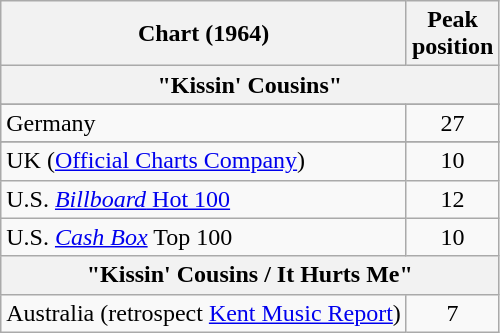<table class="wikitable sortable" border="1">
<tr>
<th>Chart (1964)</th>
<th>Peak<br>position</th>
</tr>
<tr>
<th colspan="2">"Kissin' Cousins"</th>
</tr>
<tr>
</tr>
<tr>
</tr>
<tr>
<td>Germany</td>
<td align="center">27</td>
</tr>
<tr>
</tr>
<tr>
<td>UK (<a href='#'>Official Charts Company</a>)</td>
<td align="center">10</td>
</tr>
<tr>
<td>U.S. <a href='#'><em>Billboard</em> Hot 100</a></td>
<td style="text-align:center;">12</td>
</tr>
<tr>
<td>U.S. <em><a href='#'>Cash Box</a></em> Top 100</td>
<td align="center">10</td>
</tr>
<tr>
<th colspan="2">"Kissin' Cousins / It Hurts Me"</th>
</tr>
<tr>
<td>Australia (retrospect <a href='#'>Kent Music Report</a>)</td>
<td style="text-align:center;">7</td>
</tr>
</table>
